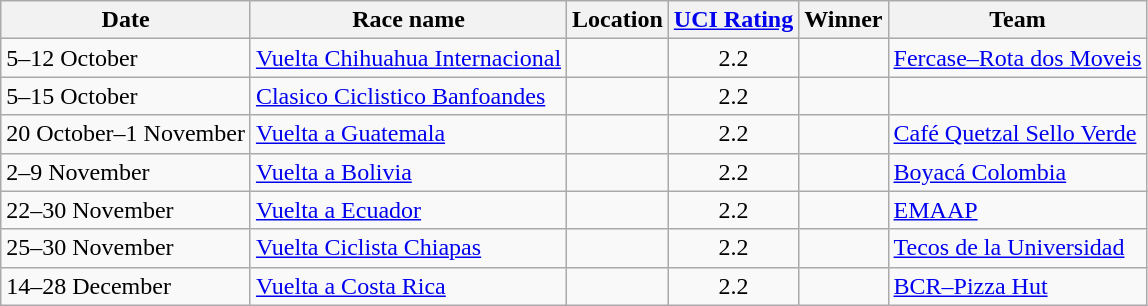<table class="wikitable sortable">
<tr>
<th>Date</th>
<th>Race name</th>
<th>Location</th>
<th><a href='#'>UCI Rating</a></th>
<th>Winner</th>
<th>Team</th>
</tr>
<tr>
<td>5–12 October</td>
<td><a href='#'>Vuelta Chihuahua Internacional</a></td>
<td></td>
<td align=center>2.2</td>
<td></td>
<td><a href='#'>Fercase–Rota dos Moveis</a></td>
</tr>
<tr>
<td>5–15 October</td>
<td><a href='#'>Clasico Ciclistico Banfoandes</a></td>
<td></td>
<td align=center>2.2</td>
<td></td>
<td></td>
</tr>
<tr>
<td>20 October–1 November</td>
<td><a href='#'>Vuelta a Guatemala</a></td>
<td></td>
<td align=center>2.2</td>
<td></td>
<td><a href='#'>Café Quetzal Sello Verde</a></td>
</tr>
<tr>
<td>2–9 November</td>
<td><a href='#'>Vuelta a Bolivia</a></td>
<td></td>
<td align=center>2.2</td>
<td></td>
<td><a href='#'>Boyacá Colombia</a></td>
</tr>
<tr>
<td>22–30 November</td>
<td><a href='#'>Vuelta a Ecuador</a></td>
<td></td>
<td align=center>2.2</td>
<td></td>
<td><a href='#'>EMAAP</a></td>
</tr>
<tr>
<td>25–30 November</td>
<td><a href='#'>Vuelta Ciclista Chiapas</a></td>
<td></td>
<td align=center>2.2</td>
<td></td>
<td><a href='#'>Tecos de la Universidad</a></td>
</tr>
<tr>
<td>14–28 December</td>
<td><a href='#'>Vuelta a Costa Rica</a></td>
<td></td>
<td align=center>2.2</td>
<td></td>
<td><a href='#'>BCR–Pizza Hut</a></td>
</tr>
</table>
